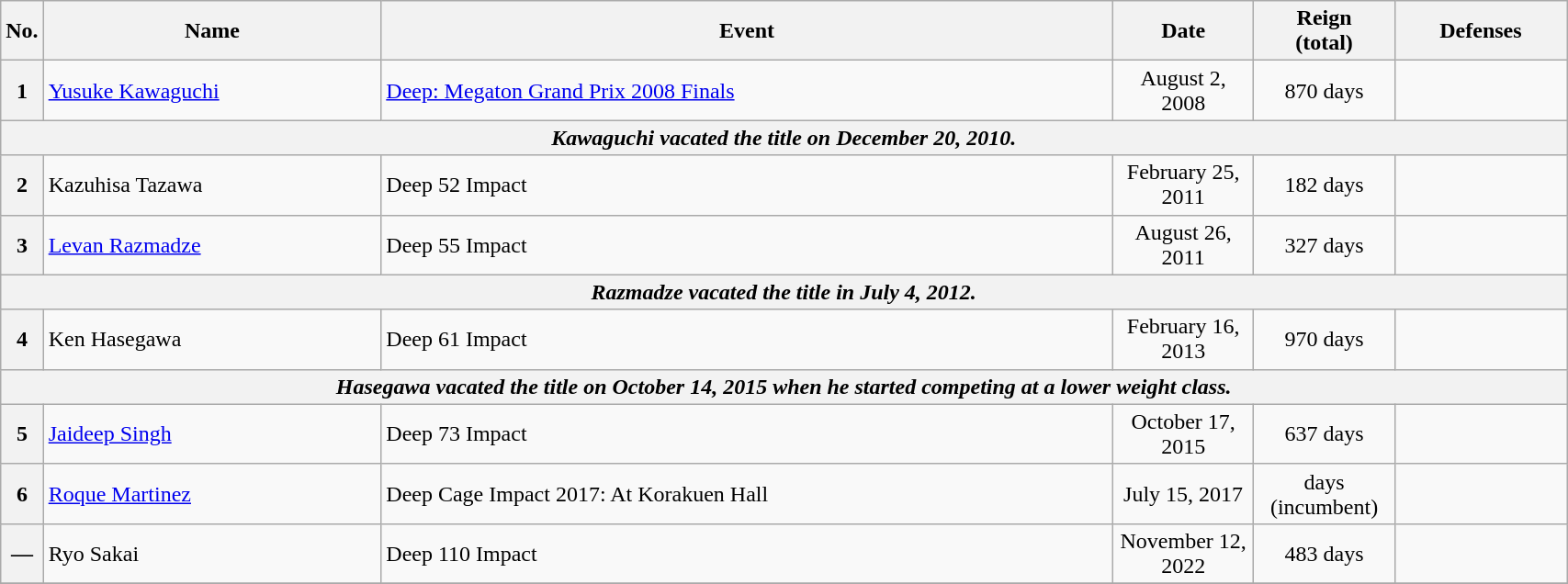<table class="wikitable" style="width:90%;">
<tr>
<th style="width:2%;">No.</th>
<th>Name</th>
<th>Event</th>
<th style="width:9%;">Date</th>
<th style="width:9%;">Reign<br>(total)</th>
<th>Defenses</th>
</tr>
<tr>
<th>1</th>
<td> <a href='#'>Yusuke Kawaguchi</a><br></td>
<td><a href='#'>Deep: Megaton Grand Prix 2008 Finals</a><br></td>
<td align=center>August 2, 2008</td>
<td align=center>870 days</td>
<td><br></td>
</tr>
<tr>
<th colspan=6 align=center><em>Kawaguchi vacated the title on December 20, 2010.</em></th>
</tr>
<tr>
<th>2</th>
<td> Kazuhisa Tazawa<br></td>
<td>Deep 52 Impact<br></td>
<td align=center>February 25, 2011</td>
<td align=center>182 days</td>
<td></td>
</tr>
<tr>
<th>3</th>
<td> <a href='#'>Levan Razmadze</a></td>
<td>Deep 55 Impact<br></td>
<td align=center>August 26, 2011</td>
<td align=center>327 days</td>
<td><br></td>
</tr>
<tr>
<th colspan=6 align=center><em>Razmadze vacated the title in July 4, 2012.</em></th>
</tr>
<tr>
<th>4</th>
<td> Ken Hasegawa<br></td>
<td>Deep 61 Impact<br></td>
<td align=center>February 16, 2013</td>
<td align=center>970 days</td>
<td><br></td>
</tr>
<tr>
<th colspan=6 align=center><em>Hasegawa vacated the title on October 14, 2015 when he started competing at a lower weight class.</em></th>
</tr>
<tr>
<th>5</th>
<td> <a href='#'>Jaideep Singh</a><br></td>
<td>Deep 73 Impact<br></td>
<td align=center>October 17, 2015</td>
<td align=center>637 days</td>
<td></td>
</tr>
<tr>
<th>6</th>
<td> <a href='#'>Roque Martinez</a></td>
<td>Deep Cage Impact 2017: At Korakuen Hall<br></td>
<td align=center>July 15, 2017</td>
<td align=center> days<br>(incumbent)</td>
<td><br></td>
</tr>
<tr>
<th>—</th>
<td> Ryo Sakai<br></td>
<td>Deep 110 Impact<br></td>
<td align=center>November 12, 2022</td>
<td align=center>483 days</td>
<td></td>
</tr>
<tr>
</tr>
</table>
